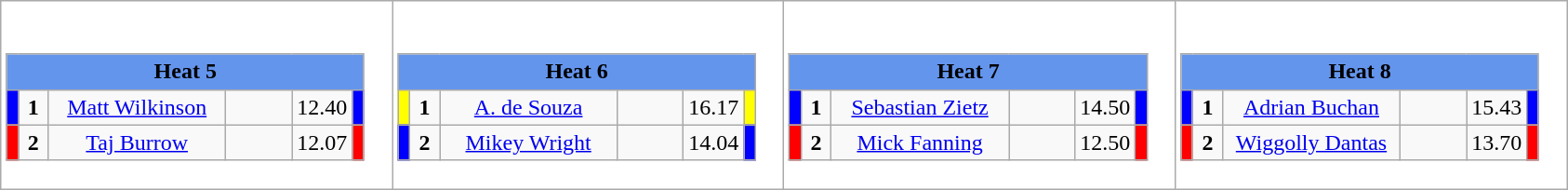<table class="wikitable" style="background:#fff;">
<tr>
<td><div><br><table class="wikitable">
<tr>
<td colspan="6"  style="text-align:center; background:#6495ed;"><strong>Heat 5</strong></td>
</tr>
<tr>
<td style="width:01px; background: #00f;"></td>
<td style="width:14px; text-align:center;"><strong>1</strong></td>
<td style="width:120px; text-align:center;"><a href='#'>Matt Wilkinson</a></td>
<td style="width:40px; text-align:center;"></td>
<td style="width:20px; text-align:center;">12.40</td>
<td style="width:01px; background: #00f;"></td>
</tr>
<tr>
<td style="width:01px; background: #f00;"></td>
<td style="width:14px; text-align:center;"><strong>2</strong></td>
<td style="width:120px; text-align:center;"><a href='#'>Taj Burrow</a></td>
<td style="width:40px; text-align:center;"></td>
<td style="width:20px; text-align:center;">12.07</td>
<td style="width:01px; background: #f00;"></td>
</tr>
</table>
</div></td>
<td><div><br><table class="wikitable">
<tr>
<td colspan="6"  style="text-align:center; background:#6495ed;"><strong>Heat 6</strong></td>
</tr>
<tr>
<td style="width:01px; background: #ff0;"></td>
<td style="width:14px; text-align:center;"><strong>1</strong></td>
<td style="width:120px; text-align:center;"><a href='#'>A. de Souza</a></td>
<td style="width:40px; text-align:center;"></td>
<td style="width:20px; text-align:center;">16.17</td>
<td style="width:01px; background: #ff0;"></td>
</tr>
<tr>
<td style="width:01px; background: #00f;"></td>
<td style="width:14px; text-align:center;"><strong>2</strong></td>
<td style="width:120px; text-align:center;"><a href='#'>Mikey Wright</a></td>
<td style="width:40px; text-align:center;"></td>
<td style="width:20px; text-align:center;">14.04</td>
<td style="width:01px; background: #00f;"></td>
</tr>
</table>
</div></td>
<td><div><br><table class="wikitable">
<tr>
<td colspan="6"  style="text-align:center; background:#6495ed;"><strong>Heat 7</strong></td>
</tr>
<tr>
<td style="width:01px; background: #00f;"></td>
<td style="width:14px; text-align:center;"><strong>1</strong></td>
<td style="width:120px; text-align:center;"><a href='#'>Sebastian Zietz</a></td>
<td style="width:40px; text-align:center;"></td>
<td style="width:20px; text-align:center;">14.50</td>
<td style="width:01px; background: #00f;"></td>
</tr>
<tr>
<td style="width:01px; background: #f00;"></td>
<td style="width:14px; text-align:center;"><strong>2</strong></td>
<td style="width:120px; text-align:center;"><a href='#'>Mick Fanning</a></td>
<td style="width:40px; text-align:center;"></td>
<td style="width:20px; text-align:center;">12.50</td>
<td style="width:01px; background: #f00;"></td>
</tr>
</table>
</div></td>
<td><div><br><table class="wikitable">
<tr>
<td colspan="6"  style="text-align:center; background:#6495ed;"><strong>Heat 8</strong></td>
</tr>
<tr>
<td style="width:01px; background: #00f;"></td>
<td style="width:14px; text-align:center;"><strong>1</strong></td>
<td style="width:120px; text-align:center;"><a href='#'>Adrian Buchan</a></td>
<td style="width:40px; text-align:center;"></td>
<td style="width:20px; text-align:center;">15.43</td>
<td style="width:01px; background: #00f;"></td>
</tr>
<tr>
<td style="width:01px; background: #f00;"></td>
<td style="width:14px; text-align:center;"><strong>2</strong></td>
<td style="width:120px; text-align:center;"><a href='#'>Wiggolly Dantas</a></td>
<td style="width:40px; text-align:center;"></td>
<td style="width:20px; text-align:center;">13.70</td>
<td style="width:01px; background: #f00;"></td>
</tr>
</table>
</div></td>
</tr>
</table>
